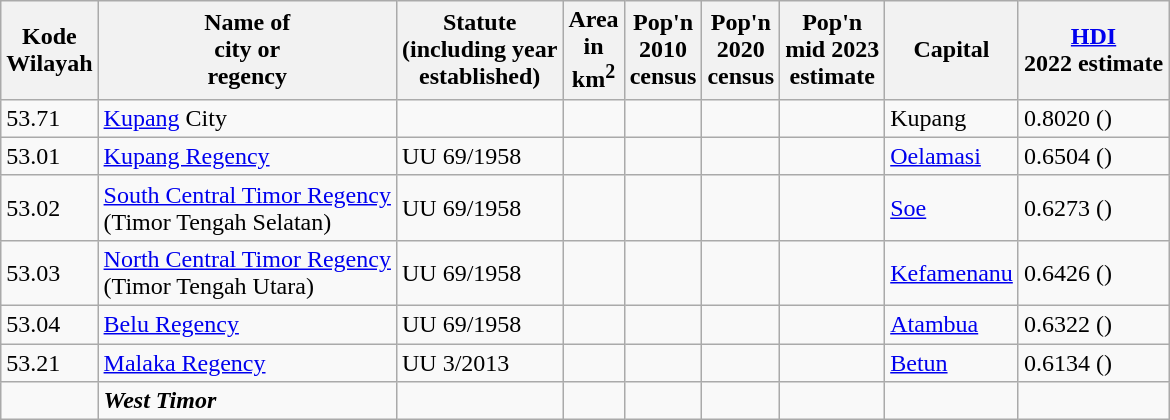<table class="wikitable sortable" style="margin-bottom: 0;">
<tr>
<th>Kode <br>Wilayah</th>
<th>Name of<br>city or<br>regency</th>
<th>Statute <br>(including year <br>established)</th>
<th>Area<br>in<br>km<sup>2</sup></th>
<th>Pop'n <br> 2010 <br>census</th>
<th>Pop'n <br> 2020 <br>census</th>
<th>Pop'n <br> mid 2023 <br>estimate</th>
<th>Capital</th>
<th><a href='#'>HDI</a><br>2022 estimate</th>
</tr>
<tr>
<td>53.71</td>
<td><a href='#'>Kupang</a> City</td>
<td></td>
<td align="right"></td>
<td align="right"></td>
<td align="right"></td>
<td align="right"></td>
<td>Kupang</td>
<td>0.8020 ()</td>
</tr>
<tr 6564>
<td>53.01</td>
<td><a href='#'>Kupang Regency</a></td>
<td>UU 69/1958</td>
<td align="right"></td>
<td align="right"></td>
<td align="right"></td>
<td align="right"></td>
<td><a href='#'>Oelamasi</a></td>
<td>0.6504 ()</td>
</tr>
<tr>
<td>53.02</td>
<td><a href='#'>South Central Timor Regency</a><br>(Timor Tengah Selatan)</td>
<td>UU 69/1958</td>
<td align="right"></td>
<td align="right"></td>
<td align="right"></td>
<td align="right"></td>
<td><a href='#'>Soe</a></td>
<td>0.6273 ()</td>
</tr>
<tr>
<td>53.03</td>
<td><a href='#'>North Central Timor Regency</a><br>(Timor Tengah Utara)</td>
<td>UU 69/1958</td>
<td align="right"></td>
<td align="right"></td>
<td align="right"></td>
<td align="right"></td>
<td><a href='#'>Kefamenanu</a></td>
<td>0.6426 ()</td>
</tr>
<tr>
<td>53.04</td>
<td><a href='#'>Belu Regency</a></td>
<td>UU 69/1958</td>
<td align="right"></td>
<td align="right"></td>
<td align="right"></td>
<td align="right"></td>
<td><a href='#'>Atambua</a></td>
<td>0.6322 ()</td>
</tr>
<tr>
<td>53.21</td>
<td><a href='#'>Malaka Regency</a></td>
<td>UU 3/2013</td>
<td align="right"></td>
<td align="right"></td>
<td align="right"></td>
<td align="right"></td>
<td><a href='#'>Betun</a></td>
<td>0.6134 ()</td>
</tr>
<tr>
<td></td>
<td><strong><em>West Timor</em></strong></td>
<td></td>
<td align="right"><em></em></td>
<td align="right"><em></em></td>
<td align="right"><em></em></td>
<td align="right"><em></em></td>
<td></td>
</tr>
</table>
